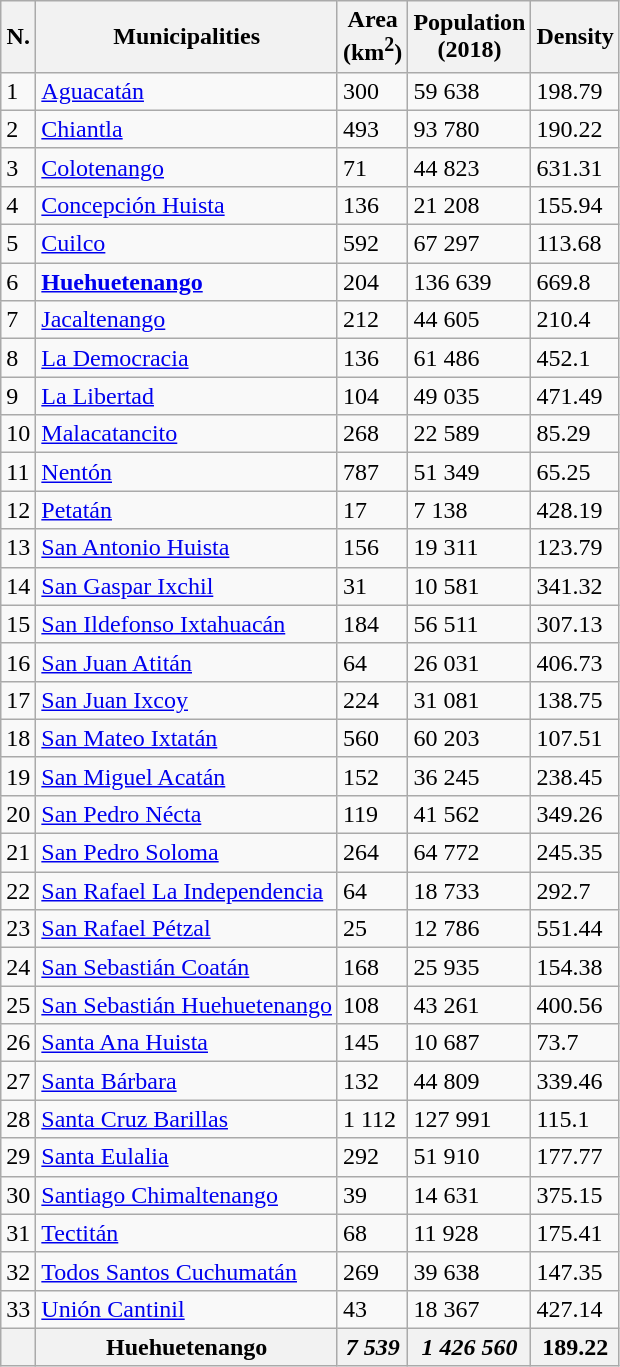<table class="wikitable sortable">
<tr>
<th>N.</th>
<th>Municipalities</th>
<th>Area<br>(km<sup>2</sup>)</th>
<th>Population<br>(2018)</th>
<th>Density</th>
</tr>
<tr>
<td>1</td>
<td><a href='#'>Aguacatán</a></td>
<td>300</td>
<td>59 638</td>
<td>198.79</td>
</tr>
<tr>
<td>2</td>
<td><a href='#'>Chiantla</a></td>
<td>493</td>
<td>93 780</td>
<td>190.22</td>
</tr>
<tr>
<td>3</td>
<td><a href='#'>Colotenango</a></td>
<td>71</td>
<td>44 823</td>
<td>631.31</td>
</tr>
<tr>
<td>4</td>
<td><a href='#'>Concepción Huista</a></td>
<td>136</td>
<td>21 208</td>
<td>155.94</td>
</tr>
<tr>
<td>5</td>
<td><a href='#'>Cuilco</a></td>
<td>592</td>
<td>67 297</td>
<td>113.68</td>
</tr>
<tr>
<td>6</td>
<td><strong><a href='#'>Huehuetenango</a></strong></td>
<td>204</td>
<td>136 639</td>
<td>669.8</td>
</tr>
<tr>
<td>7</td>
<td><a href='#'>Jacaltenango</a></td>
<td>212</td>
<td>44 605</td>
<td>210.4</td>
</tr>
<tr>
<td>8</td>
<td><a href='#'>La Democracia</a></td>
<td>136</td>
<td>61 486</td>
<td>452.1</td>
</tr>
<tr>
<td>9</td>
<td><a href='#'>La Libertad</a></td>
<td>104</td>
<td>49 035</td>
<td>471.49</td>
</tr>
<tr>
<td>10</td>
<td><a href='#'>Malacatancito</a></td>
<td>268</td>
<td>22 589</td>
<td>85.29</td>
</tr>
<tr>
<td>11</td>
<td><a href='#'>Nentón</a></td>
<td>787</td>
<td>51 349</td>
<td>65.25</td>
</tr>
<tr>
<td>12</td>
<td><a href='#'>Petatán</a></td>
<td>17</td>
<td>7 138</td>
<td>428.19</td>
</tr>
<tr>
<td>13</td>
<td><a href='#'>San Antonio Huista</a></td>
<td>156</td>
<td>19 311</td>
<td>123.79</td>
</tr>
<tr>
<td>14</td>
<td><a href='#'>San Gaspar Ixchil</a></td>
<td>31</td>
<td>10 581</td>
<td>341.32</td>
</tr>
<tr>
<td>15</td>
<td><a href='#'>San Ildefonso Ixtahuacán</a></td>
<td>184</td>
<td>56 511</td>
<td>307.13</td>
</tr>
<tr>
<td>16</td>
<td><a href='#'>San Juan Atitán</a></td>
<td>64</td>
<td>26 031</td>
<td>406.73</td>
</tr>
<tr>
<td>17</td>
<td><a href='#'>San Juan Ixcoy</a></td>
<td>224</td>
<td>31 081</td>
<td>138.75</td>
</tr>
<tr>
<td>18</td>
<td><a href='#'>San Mateo Ixtatán</a></td>
<td>560</td>
<td>60 203</td>
<td>107.51</td>
</tr>
<tr>
<td>19</td>
<td><a href='#'>San Miguel Acatán</a></td>
<td>152</td>
<td>36 245</td>
<td>238.45</td>
</tr>
<tr>
<td>20</td>
<td><a href='#'>San Pedro Nécta</a></td>
<td>119</td>
<td>41 562</td>
<td>349.26</td>
</tr>
<tr>
<td>21</td>
<td><a href='#'>San Pedro Soloma</a></td>
<td>264</td>
<td>64 772</td>
<td>245.35</td>
</tr>
<tr>
<td>22</td>
<td><a href='#'>San Rafael La Independencia</a></td>
<td>64</td>
<td>18 733</td>
<td>292.7</td>
</tr>
<tr>
<td>23</td>
<td><a href='#'>San Rafael Pétzal</a></td>
<td>25</td>
<td>12 786</td>
<td>551.44</td>
</tr>
<tr>
<td>24</td>
<td><a href='#'>San Sebastián Coatán</a></td>
<td>168</td>
<td>25 935</td>
<td>154.38</td>
</tr>
<tr>
<td>25</td>
<td><a href='#'>San Sebastián Huehuetenango</a></td>
<td>108</td>
<td>43 261</td>
<td>400.56</td>
</tr>
<tr>
<td>26</td>
<td><a href='#'>Santa Ana Huista</a></td>
<td>145</td>
<td>10 687</td>
<td>73.7</td>
</tr>
<tr>
<td>27</td>
<td><a href='#'>Santa Bárbara</a></td>
<td>132</td>
<td>44 809</td>
<td>339.46</td>
</tr>
<tr>
<td>28</td>
<td><a href='#'>Santa Cruz Barillas</a></td>
<td>1 112</td>
<td>127 991</td>
<td>115.1</td>
</tr>
<tr>
<td>29</td>
<td><a href='#'>Santa Eulalia</a></td>
<td>292</td>
<td>51 910</td>
<td>177.77</td>
</tr>
<tr>
<td>30</td>
<td><a href='#'>Santiago Chimaltenango</a></td>
<td>39</td>
<td>14 631</td>
<td>375.15</td>
</tr>
<tr>
<td>31</td>
<td><a href='#'>Tectitán</a></td>
<td>68</td>
<td>11 928</td>
<td>175.41</td>
</tr>
<tr>
<td>32</td>
<td><a href='#'>Todos Santos Cuchumatán</a></td>
<td>269</td>
<td>39 638</td>
<td>147.35</td>
</tr>
<tr>
<td>33</td>
<td><a href='#'>Unión Cantinil</a></td>
<td>43</td>
<td>18 367</td>
<td>427.14</td>
</tr>
<tr>
<th></th>
<th>Huehuetenango</th>
<th><em>7 539</em></th>
<th><em>1 426 560</em></th>
<th>189.22</th>
</tr>
</table>
